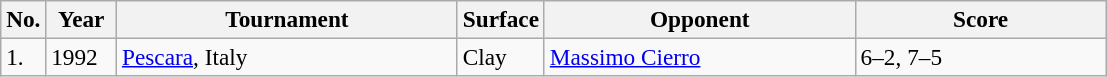<table class="sortable wikitable" style=font-size:97%>
<tr>
<th style="width:20px" class="unsortable">No.</th>
<th style="width:40px">Year</th>
<th style="width:220px">Tournament</th>
<th style="width:50px">Surface</th>
<th style="width:200px">Opponent</th>
<th style="width:160px" class="unsortable">Score</th>
</tr>
<tr>
<td>1.</td>
<td>1992</td>
<td><a href='#'>Pescara</a>, Italy</td>
<td>Clay</td>
<td> <a href='#'>Massimo Cierro</a></td>
<td>6–2, 7–5</td>
</tr>
</table>
